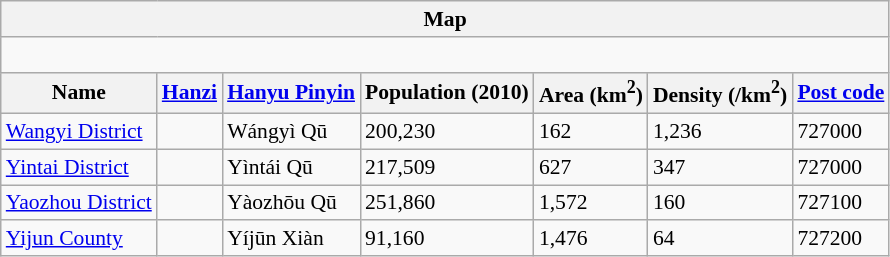<table class="wikitable" style="font-size:90%;" align=center>
<tr>
<th colspan="7">Map</th>
</tr>
<tr>
<td colspan="7"><div><br> 





</div></td>
</tr>
<tr>
<th>Name</th>
<th><a href='#'>Hanzi</a></th>
<th><a href='#'>Hanyu Pinyin</a></th>
<th>Population (2010)</th>
<th>Area (km<sup>2</sup>)</th>
<th>Density (/km<sup>2</sup>)</th>
<th><a href='#'><strong>Post code</strong></a></th>
</tr>
<tr --------->
<td><a href='#'>Wangyi District</a></td>
<td></td>
<td>Wángyì Qū</td>
<td>200,230</td>
<td>162</td>
<td>1,236</td>
<td>727000</td>
</tr>
<tr --------->
<td><a href='#'>Yintai District</a></td>
<td></td>
<td>Yìntái Qū</td>
<td>217,509</td>
<td>627</td>
<td>347</td>
<td>727000</td>
</tr>
<tr --------->
<td><a href='#'>Yaozhou District</a></td>
<td></td>
<td>Yàozhōu Qū</td>
<td>251,860</td>
<td>1,572</td>
<td>160</td>
<td>727100</td>
</tr>
<tr --------->
<td><a href='#'>Yijun County</a></td>
<td></td>
<td>Yíjūn Xiàn</td>
<td>91,160</td>
<td>1,476</td>
<td>64</td>
<td>727200</td>
</tr>
</table>
